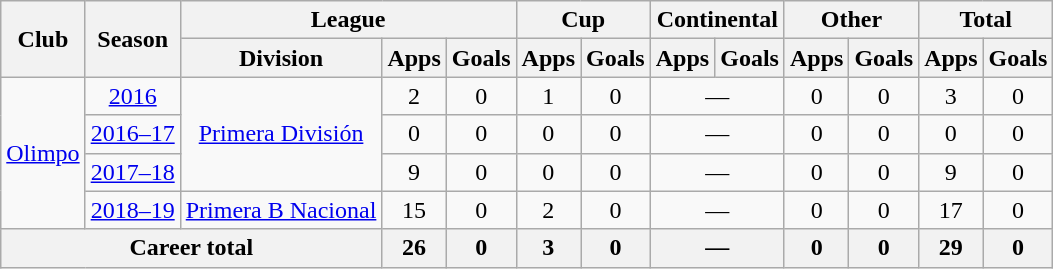<table class="wikitable" style="text-align:center">
<tr>
<th rowspan="2">Club</th>
<th rowspan="2">Season</th>
<th colspan="3">League</th>
<th colspan="2">Cup</th>
<th colspan="2">Continental</th>
<th colspan="2">Other</th>
<th colspan="2">Total</th>
</tr>
<tr>
<th>Division</th>
<th>Apps</th>
<th>Goals</th>
<th>Apps</th>
<th>Goals</th>
<th>Apps</th>
<th>Goals</th>
<th>Apps</th>
<th>Goals</th>
<th>Apps</th>
<th>Goals</th>
</tr>
<tr>
<td rowspan="4"><a href='#'>Olimpo</a></td>
<td><a href='#'>2016</a></td>
<td rowspan="3"><a href='#'>Primera División</a></td>
<td>2</td>
<td>0</td>
<td>1</td>
<td>0</td>
<td colspan="2">—</td>
<td>0</td>
<td>0</td>
<td>3</td>
<td>0</td>
</tr>
<tr>
<td><a href='#'>2016–17</a></td>
<td>0</td>
<td>0</td>
<td>0</td>
<td>0</td>
<td colspan="2">—</td>
<td>0</td>
<td>0</td>
<td>0</td>
<td>0</td>
</tr>
<tr>
<td><a href='#'>2017–18</a></td>
<td>9</td>
<td>0</td>
<td>0</td>
<td>0</td>
<td colspan="2">—</td>
<td>0</td>
<td>0</td>
<td>9</td>
<td>0</td>
</tr>
<tr>
<td><a href='#'>2018–19</a></td>
<td rowspan="1"><a href='#'>Primera B Nacional</a></td>
<td>15</td>
<td>0</td>
<td>2</td>
<td>0</td>
<td colspan="2">—</td>
<td>0</td>
<td>0</td>
<td>17</td>
<td>0</td>
</tr>
<tr>
<th colspan="3">Career total</th>
<th>26</th>
<th>0</th>
<th>3</th>
<th>0</th>
<th colspan="2">—</th>
<th>0</th>
<th>0</th>
<th>29</th>
<th>0</th>
</tr>
</table>
